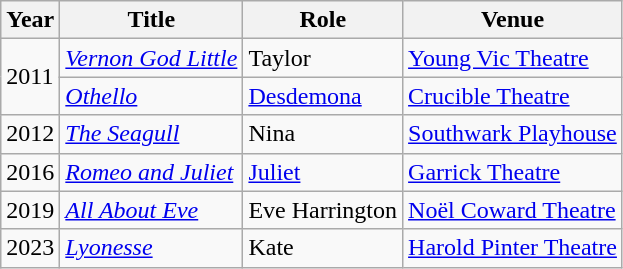<table class="wikitable sortable">
<tr>
<th>Year</th>
<th>Title</th>
<th>Role</th>
<th>Venue</th>
</tr>
<tr>
<td rowspan=2>2011</td>
<td><em><a href='#'>Vernon God Little</a></em></td>
<td>Taylor</td>
<td><a href='#'>Young Vic Theatre</a></td>
</tr>
<tr>
<td><em><a href='#'>Othello</a></em></td>
<td><a href='#'>Desdemona</a></td>
<td><a href='#'>Crucible Theatre</a></td>
</tr>
<tr>
<td>2012</td>
<td><em><a href='#'>The Seagull</a></em></td>
<td>Nina</td>
<td><a href='#'>Southwark Playhouse</a></td>
</tr>
<tr>
<td>2016</td>
<td><em><a href='#'>Romeo and Juliet</a></em></td>
<td><a href='#'>Juliet</a></td>
<td><a href='#'>Garrick Theatre</a></td>
</tr>
<tr>
<td>2019</td>
<td><em><a href='#'>All About Eve</a></em></td>
<td>Eve Harrington</td>
<td><a href='#'>Noël Coward Theatre</a></td>
</tr>
<tr>
<td>2023</td>
<td><em><a href='#'>Lyonesse</a></em></td>
<td>Kate</td>
<td><a href='#'>Harold Pinter Theatre</a></td>
</tr>
</table>
